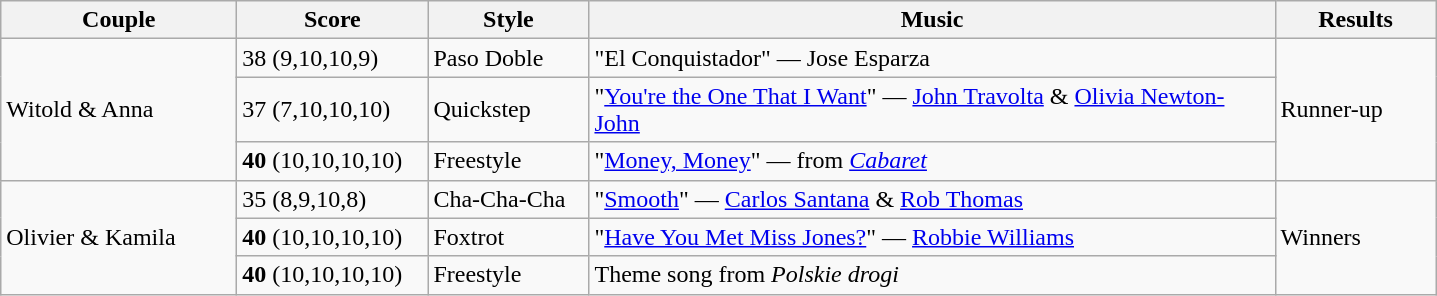<table class="wikitable">
<tr>
<th width="150">Couple</th>
<th width="120">Score</th>
<th width="100">Style</th>
<th width="450">Music</th>
<th width="100">Results</th>
</tr>
<tr>
<td rowspan=3>Witold & Anna</td>
<td>38 (9,10,10,9)</td>
<td>Paso Doble</td>
<td>"El Conquistador" — Jose Esparza</td>
<td rowspan=3>Runner-up</td>
</tr>
<tr>
<td>37 (7,10,10,10)</td>
<td>Quickstep</td>
<td>"<a href='#'>You're the One That I Want</a>" — <a href='#'>John Travolta</a> & <a href='#'>Olivia Newton-John</a></td>
</tr>
<tr>
<td><strong>40</strong> (10,10,10,10)</td>
<td>Freestyle</td>
<td>"<a href='#'>Money, Money</a>" — from <em><a href='#'>Cabaret</a></em></td>
</tr>
<tr>
<td rowspan=3>Olivier & Kamila</td>
<td>35 (8,9,10,8)</td>
<td>Cha-Cha-Cha</td>
<td>"<a href='#'>Smooth</a>" — <a href='#'>Carlos Santana</a> & <a href='#'>Rob Thomas</a></td>
<td rowspan=3>Winners</td>
</tr>
<tr>
<td><strong>40</strong> (10,10,10,10)</td>
<td>Foxtrot</td>
<td>"<a href='#'>Have You Met Miss Jones?</a>" — <a href='#'>Robbie Williams</a></td>
</tr>
<tr>
<td><strong>40</strong> (10,10,10,10)</td>
<td>Freestyle</td>
<td>Theme song from <em>Polskie drogi</em></td>
</tr>
</table>
